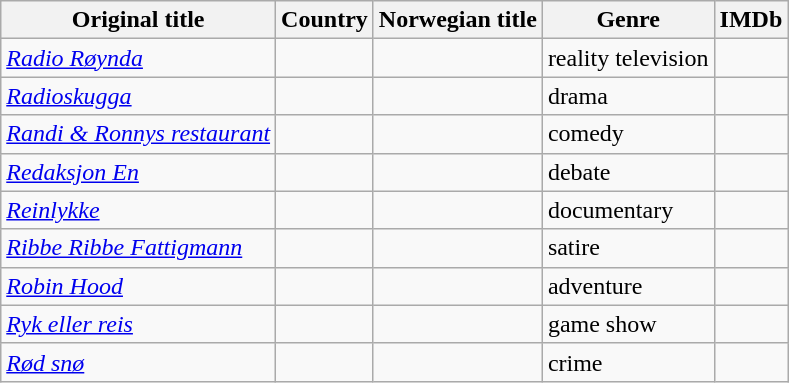<table class="wikitable">
<tr>
<th>Original title</th>
<th>Country</th>
<th>Norwegian title</th>
<th>Genre</th>
<th>IMDb</th>
</tr>
<tr>
<td><em><a href='#'>Radio Røynda</a></em></td>
<td></td>
<td></td>
<td>reality television</td>
<td></td>
</tr>
<tr>
<td><em><a href='#'>Radioskugga</a></em></td>
<td></td>
<td></td>
<td>drama</td>
<td></td>
</tr>
<tr>
<td><em><a href='#'>Randi & Ronnys restaurant</a></em></td>
<td></td>
<td></td>
<td>comedy</td>
<td></td>
</tr>
<tr>
<td><em><a href='#'>Redaksjon En</a></em></td>
<td></td>
<td></td>
<td>debate</td>
<td></td>
</tr>
<tr>
<td><em><a href='#'>Reinlykke</a></em></td>
<td></td>
<td></td>
<td>documentary</td>
<td></td>
</tr>
<tr>
<td><em><a href='#'>Ribbe Ribbe Fattigmann</a></em></td>
<td></td>
<td></td>
<td>satire</td>
<td></td>
</tr>
<tr>
<td><em><a href='#'>Robin Hood</a></em></td>
<td></td>
<td></td>
<td>adventure</td>
<td></td>
</tr>
<tr>
<td><em><a href='#'>Ryk eller reis</a></em></td>
<td></td>
<td></td>
<td>game show</td>
<td></td>
</tr>
<tr>
<td><em><a href='#'>Rød snø</a></em></td>
<td> </td>
<td></td>
<td>crime</td>
<td></td>
</tr>
</table>
